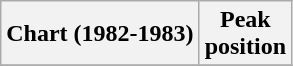<table class="wikitable sortable">
<tr>
<th align="left">Chart (1982-1983)</th>
<th align="center">Peak<br>position</th>
</tr>
<tr>
</tr>
</table>
